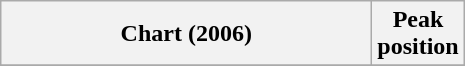<table class="wikitable plainrowheaders" style="text-align:center">
<tr>
<th scope="col" style="width:15em;">Chart (2006)</th>
<th scope="col">Peak<br>position</th>
</tr>
<tr>
</tr>
</table>
